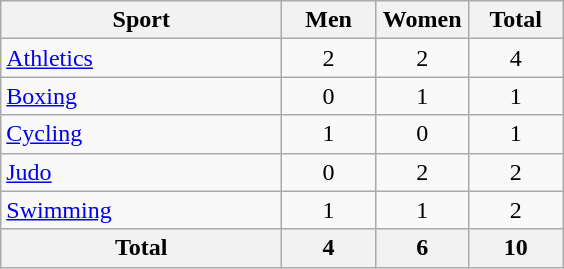<table class="wikitable sortable" style="text-align:center;">
<tr>
<th width=180>Sport</th>
<th width=55>Men</th>
<th width=55>Women</th>
<th width=55>Total</th>
</tr>
<tr>
<td align=left><a href='#'>Athletics</a></td>
<td>2</td>
<td>2</td>
<td>4</td>
</tr>
<tr>
<td align=left><a href='#'>Boxing</a></td>
<td>0</td>
<td>1</td>
<td>1</td>
</tr>
<tr>
<td align=left><a href='#'>Cycling</a></td>
<td>1</td>
<td>0</td>
<td>1</td>
</tr>
<tr>
<td align=left><a href='#'>Judo</a></td>
<td>0</td>
<td>2</td>
<td>2</td>
</tr>
<tr>
<td align=left><a href='#'>Swimming</a></td>
<td>1</td>
<td>1</td>
<td>2</td>
</tr>
<tr>
<th>Total</th>
<th>4</th>
<th>6</th>
<th>10</th>
</tr>
</table>
